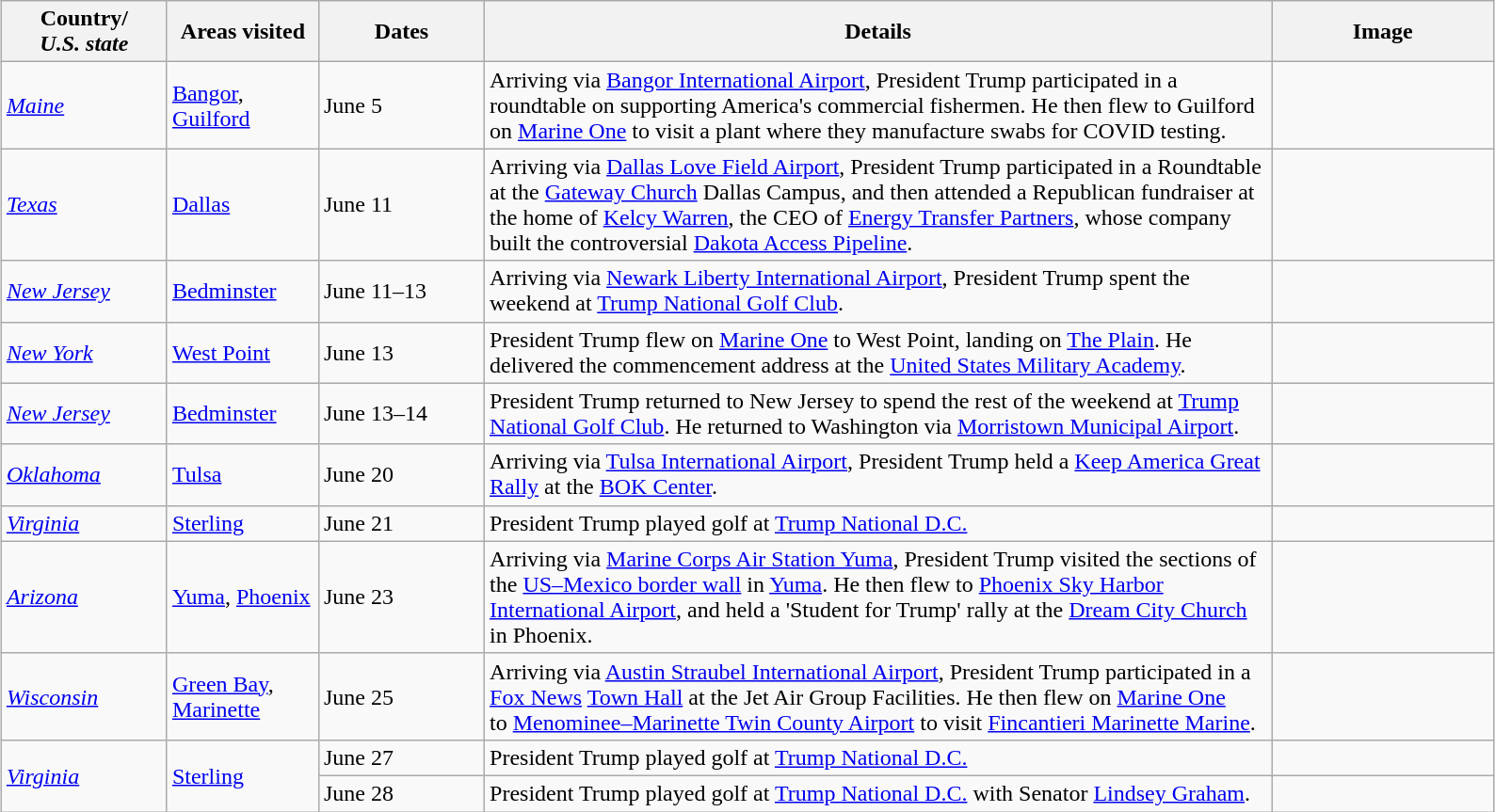<table class="wikitable" style="margin: 1em auto 1em auto">
<tr>
<th width=110>Country/<br><em>U.S. state</em></th>
<th width=100>Areas visited</th>
<th width=110>Dates</th>
<th width=550>Details</th>
<th width=150>Image</th>
</tr>
<tr>
<td> <em><a href='#'>Maine</a></em></td>
<td><a href='#'>Bangor</a>, <a href='#'>Guilford</a></td>
<td>June 5</td>
<td>Arriving via <a href='#'>Bangor International Airport</a>, President Trump participated in a roundtable on supporting America's commercial fishermen. He then flew to Guilford on <a href='#'>Marine One</a> to visit a plant where they manufacture swabs for COVID testing.</td>
<td></td>
</tr>
<tr>
<td> <em><a href='#'>Texas</a></em></td>
<td><a href='#'>Dallas</a></td>
<td>June 11</td>
<td>Arriving via <a href='#'>Dallas Love Field Airport</a>, President Trump participated in a Roundtable at the <a href='#'>Gateway Church</a> Dallas Campus, and then attended a Republican fundraiser at the home of <a href='#'>Kelcy Warren</a>, the CEO of <a href='#'>Energy Transfer Partners</a>, whose company built the controversial <a href='#'>Dakota Access Pipeline</a>.</td>
<td></td>
</tr>
<tr>
<td> <em><a href='#'>New Jersey</a></em></td>
<td><a href='#'>Bedminster</a></td>
<td>June 11–13</td>
<td>Arriving via <a href='#'>Newark Liberty International Airport</a>, President Trump spent the weekend at <a href='#'>Trump National Golf Club</a>.</td>
<td></td>
</tr>
<tr>
<td> <em><a href='#'>New York</a></em></td>
<td><a href='#'>West Point</a></td>
<td>June 13</td>
<td>President Trump flew on <a href='#'>Marine One</a> to West Point, landing on <a href='#'>The Plain</a>. He delivered the commencement address at the <a href='#'>United States Military Academy</a>.</td>
<td></td>
</tr>
<tr>
<td> <em><a href='#'>New Jersey</a></em></td>
<td><a href='#'>Bedminster</a></td>
<td>June 13–14</td>
<td>President Trump returned to New Jersey to spend the rest of the weekend at <a href='#'>Trump National Golf Club</a>.  He returned to Washington via <a href='#'>Morristown Municipal Airport</a>.</td>
<td></td>
</tr>
<tr>
<td> <em><a href='#'>Oklahoma</a></em></td>
<td><a href='#'>Tulsa</a></td>
<td>June 20</td>
<td>Arriving via <a href='#'>Tulsa International Airport</a>, President Trump held a <a href='#'>Keep America Great Rally</a> at the <a href='#'>BOK Center</a>.</td>
<td></td>
</tr>
<tr>
<td> <em><a href='#'>Virginia</a></em></td>
<td><a href='#'>Sterling</a></td>
<td>June 21</td>
<td>President Trump played golf at <a href='#'>Trump National D.C.</a></td>
<td></td>
</tr>
<tr>
<td> <em><a href='#'>Arizona</a></em></td>
<td><a href='#'>Yuma</a>, <a href='#'>Phoenix</a></td>
<td>June 23</td>
<td>Arriving via <a href='#'>Marine Corps Air Station Yuma</a>, President Trump visited the sections of the <a href='#'>US–Mexico border wall</a> in <a href='#'>Yuma</a>. He then flew to <a href='#'>Phoenix Sky Harbor International Airport</a>, and held a 'Student for Trump' rally at the <a href='#'>Dream City Church</a> in Phoenix.</td>
<td></td>
</tr>
<tr>
<td> <em><a href='#'>Wisconsin</a></em></td>
<td><a href='#'>Green Bay</a>, <a href='#'>Marinette</a></td>
<td>June 25</td>
<td>Arriving via <a href='#'>Austin Straubel International Airport</a>, President Trump participated in a <a href='#'>Fox News</a> <a href='#'>Town Hall</a> at the Jet Air Group Facilities. He then flew on <a href='#'>Marine One</a> to <a href='#'>Menominee–Marinette Twin County Airport</a> to visit <a href='#'>Fincantieri Marinette Marine</a>.</td>
<td></td>
</tr>
<tr>
<td rowspan=2> <em><a href='#'>Virginia</a></em></td>
<td rowspan=2><a href='#'>Sterling</a></td>
<td>June 27</td>
<td>President Trump played golf at <a href='#'>Trump National D.C.</a></td>
<td></td>
</tr>
<tr>
<td>June 28</td>
<td>President Trump played golf at <a href='#'>Trump National D.C.</a> with Senator <a href='#'>Lindsey Graham</a>.</td>
<td></td>
</tr>
</table>
